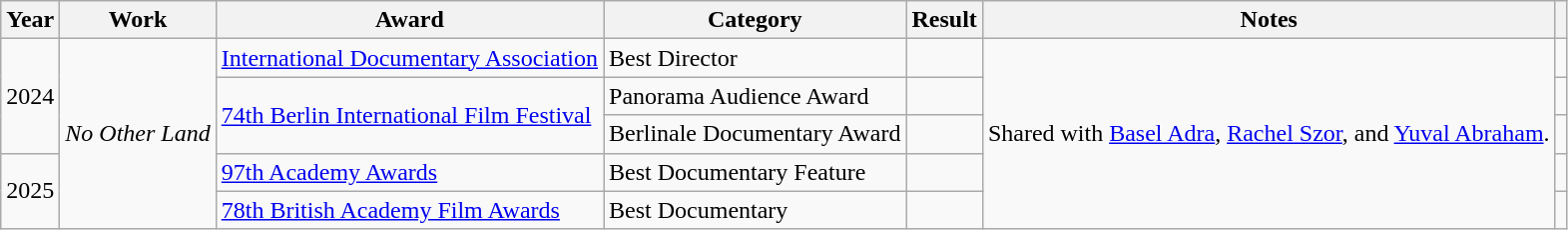<table class="wikitable">
<tr>
<th>Year</th>
<th>Work</th>
<th>Award</th>
<th>Category</th>
<th>Result</th>
<th>Notes</th>
<th></th>
</tr>
<tr>
<td rowspan="3">2024</td>
<td rowspan="5"><em>No Other Land</em></td>
<td><a href='#'>International Documentary Association</a></td>
<td>Best Director</td>
<td></td>
<td rowspan="5">Shared with <a href='#'>Basel Adra</a>, <a href='#'>Rachel Szor</a>, and <a href='#'>Yuval Abraham</a>.</td>
<td></td>
</tr>
<tr>
<td rowspan="2"><a href='#'>74th Berlin International Film Festival</a></td>
<td>Panorama Audience Award</td>
<td></td>
<td></td>
</tr>
<tr>
<td>Berlinale Documentary Award</td>
<td></td>
<td></td>
</tr>
<tr>
<td rowspan="2">2025</td>
<td><a href='#'>97th Academy Awards</a></td>
<td>Best Documentary Feature</td>
<td></td>
<td></td>
</tr>
<tr>
<td><a href='#'>78th British Academy Film Awards</a></td>
<td>Best Documentary</td>
<td></td>
<td></td>
</tr>
</table>
